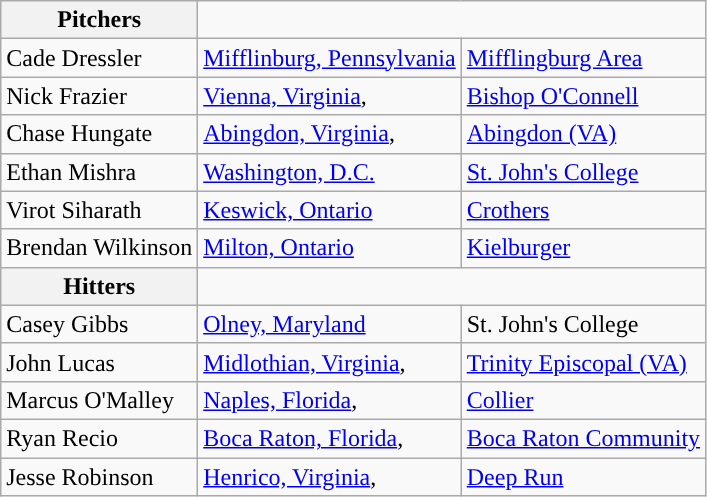<table class="wikitable">
<tr>
<th>Pitchers</th>
</tr>
<tr>
<td>Cade Dressler</td>
<td><a href='#'>Mifflinburg, Pennsylvania</a></td>
<td><a href='#'>Mifflingburg Area</a></td>
</tr>
<tr>
<td>Nick Frazier</td>
<td><a href='#'>Vienna, Virginia</a>,</td>
<td><a href='#'>Bishop O'Connell</a></td>
</tr>
<tr>
<td>Chase Hungate</td>
<td><a href='#'>Abingdon, Virginia</a>,</td>
<td><a href='#'>Abingdon (VA)</a></td>
</tr>
<tr>
<td>Ethan Mishra</td>
<td><a href='#'>Washington, D.C.</a></td>
<td><a href='#'>St. John's College</a></td>
</tr>
<tr>
<td>Virot Siharath</td>
<td><a href='#'>Keswick, Ontario</a></td>
<td><a href='#'>Crothers</a></td>
</tr>
<tr>
<td>Brendan Wilkinson</td>
<td><a href='#'>Milton, Ontario</a></td>
<td><a href='#'>Kielburger</a></td>
</tr>
<tr>
<th>Hitters</th>
</tr>
<tr>
<td>Casey Gibbs</td>
<td><a href='#'>Olney, Maryland</a></td>
<td>St. John's College</td>
</tr>
<tr>
<td>John Lucas</td>
<td><a href='#'>Midlothian, Virginia</a>,</td>
<td><a href='#'>Trinity Episcopal (VA)</a></td>
</tr>
<tr>
<td>Marcus O'Malley</td>
<td><a href='#'>Naples, Florida</a>,</td>
<td><a href='#'>Collier</a></td>
</tr>
<tr>
<td>Ryan Recio</td>
<td><a href='#'>Boca Raton, Florida</a>,</td>
<td><a href='#'>Boca Raton Community</a></td>
</tr>
<tr>
<td>Jesse Robinson</td>
<td><a href='#'>Henrico, Virginia</a>,</td>
<td><a href='#'>Deep Run</a></td>
</tr>
</table>
